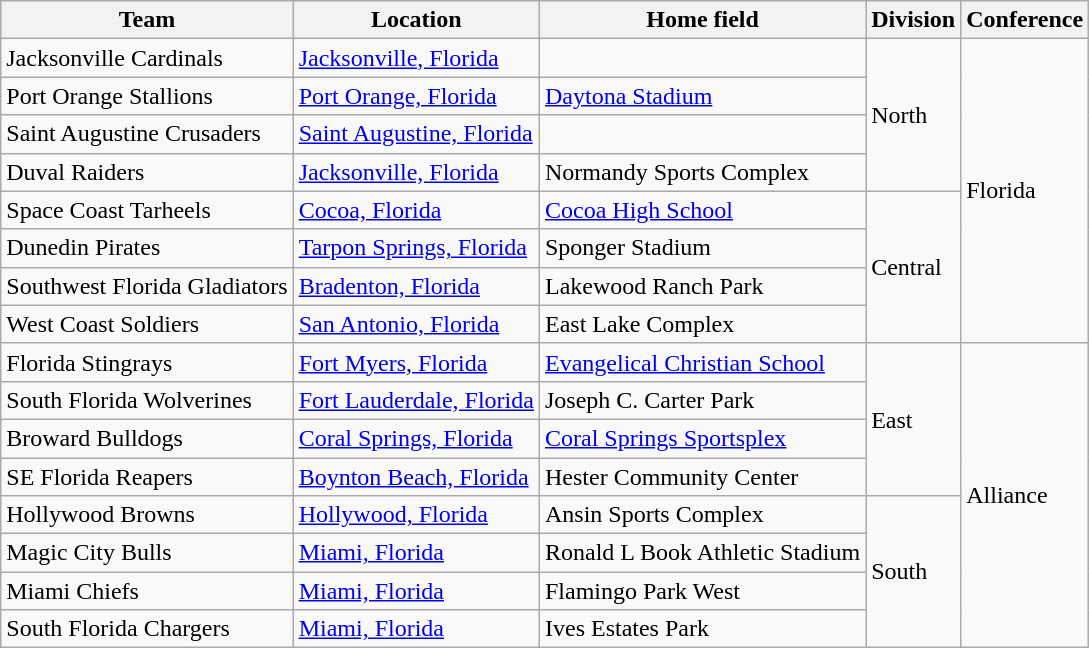<table class="wikitable">
<tr>
<th>Team</th>
<th>Location</th>
<th>Home field</th>
<th>Division</th>
<th>Conference</th>
</tr>
<tr>
<td>Jacksonville Cardinals</td>
<td><a href='#'>Jacksonville, Florida</a></td>
<td></td>
<td rowspan="4">North</td>
<td rowspan="8">Florida</td>
</tr>
<tr>
<td>Port Orange Stallions</td>
<td><a href='#'>Port Orange, Florida</a></td>
<td><a href='#'>Daytona Stadium</a></td>
</tr>
<tr>
<td>Saint Augustine Crusaders</td>
<td><a href='#'>Saint Augustine, Florida</a></td>
<td></td>
</tr>
<tr>
<td>Duval Raiders</td>
<td><a href='#'>Jacksonville, Florida</a></td>
<td>Normandy Sports Complex</td>
</tr>
<tr>
<td>Space Coast Tarheels</td>
<td><a href='#'>Cocoa, Florida</a></td>
<td><a href='#'>Cocoa High School</a></td>
<td rowspan="4">Central</td>
</tr>
<tr>
<td>Dunedin Pirates</td>
<td><a href='#'>Tarpon Springs, Florida</a></td>
<td>Sponger Stadium</td>
</tr>
<tr>
<td>Southwest Florida Gladiators</td>
<td><a href='#'>Bradenton, Florida</a></td>
<td>Lakewood Ranch Park</td>
</tr>
<tr>
<td>West Coast Soldiers</td>
<td><a href='#'>San Antonio, Florida</a></td>
<td>East Lake Complex</td>
</tr>
<tr>
<td>Florida Stingrays</td>
<td><a href='#'>Fort Myers, Florida</a></td>
<td><a href='#'>Evangelical Christian School</a></td>
<td rowspan="4">East</td>
<td rowspan="8">Alliance</td>
</tr>
<tr>
<td>South Florida Wolverines</td>
<td><a href='#'>Fort Lauderdale, Florida</a></td>
<td>Joseph C. Carter Park</td>
</tr>
<tr>
<td>Broward Bulldogs</td>
<td><a href='#'>Coral Springs, Florida</a></td>
<td><a href='#'>Coral Springs Sportsplex</a></td>
</tr>
<tr>
<td>SE Florida Reapers</td>
<td><a href='#'>Boynton Beach, Florida</a></td>
<td>Hester Community Center</td>
</tr>
<tr>
<td>Hollywood Browns</td>
<td><a href='#'>Hollywood, Florida</a></td>
<td>Ansin Sports Complex</td>
<td rowspan="4">South</td>
</tr>
<tr>
<td>Magic City Bulls</td>
<td><a href='#'>Miami, Florida</a></td>
<td>Ronald L Book Athletic Stadium</td>
</tr>
<tr>
<td>Miami Chiefs</td>
<td><a href='#'>Miami, Florida</a></td>
<td>Flamingo Park West</td>
</tr>
<tr>
<td>South Florida Chargers</td>
<td><a href='#'>Miami, Florida</a></td>
<td>Ives Estates Park</td>
</tr>
</table>
